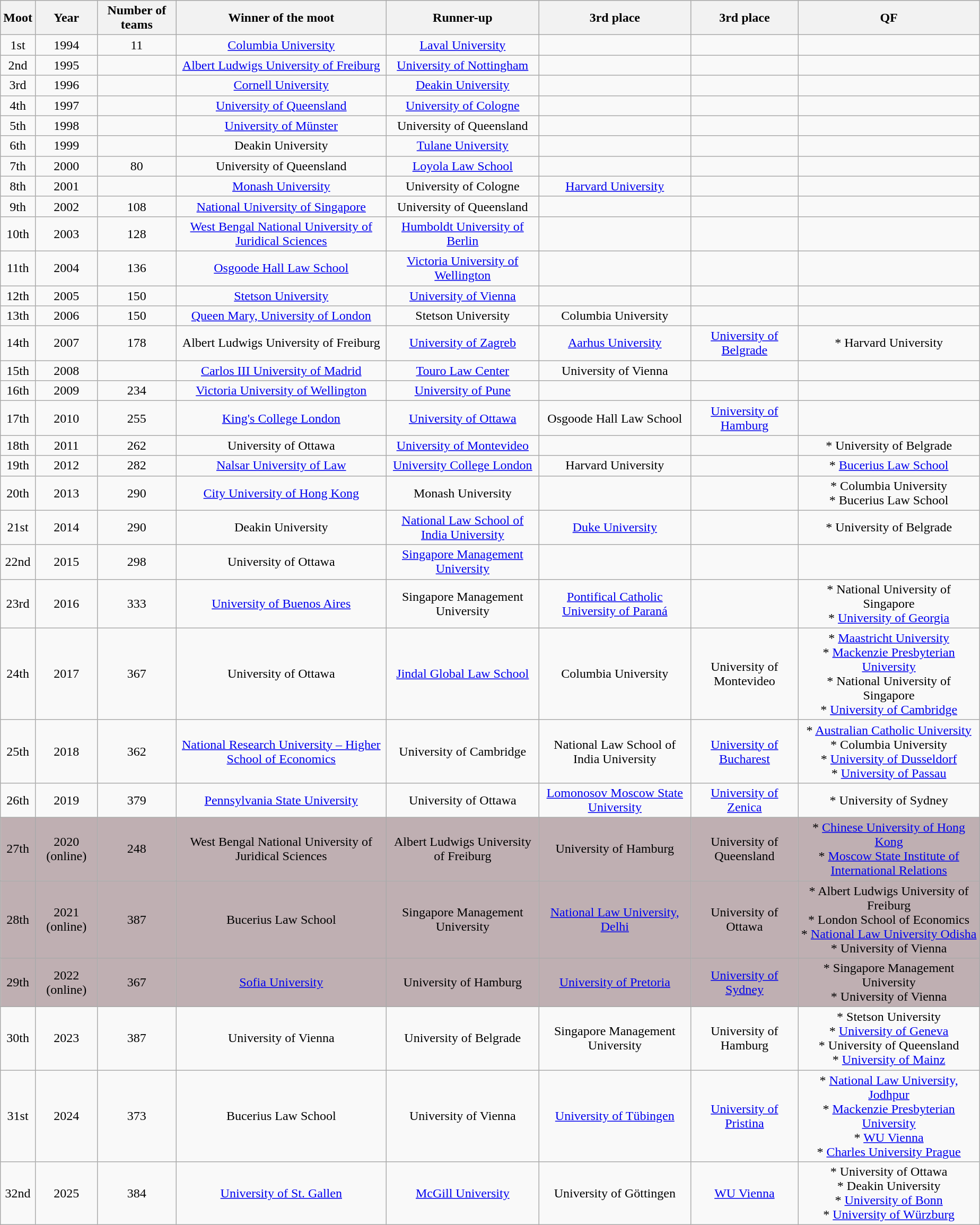<table class="wikitable" style="text-align:center;margin-left:1em;float:center">
<tr bgcolor="#cccccc">
<th>Moot</th>
<th>Year</th>
<th>Number of teams</th>
<th>Winner of the moot</th>
<th>Runner-up</th>
<th>3rd place</th>
<th>3rd place</th>
<th>QF</th>
</tr>
<tr>
<td>1st</td>
<td>1994</td>
<td>11</td>
<td><a href='#'>Columbia University</a></td>
<td><a href='#'>Laval University</a></td>
<td></td>
<td></td>
<td></td>
</tr>
<tr>
<td>2nd</td>
<td>1995</td>
<td></td>
<td><a href='#'>Albert Ludwigs University of Freiburg</a></td>
<td><a href='#'>University of Nottingham</a></td>
<td></td>
<td></td>
<td></td>
</tr>
<tr>
<td>3rd</td>
<td>1996</td>
<td></td>
<td><a href='#'>Cornell University</a></td>
<td><a href='#'>Deakin University</a></td>
<td></td>
<td></td>
<td></td>
</tr>
<tr>
<td>4th</td>
<td>1997</td>
<td></td>
<td><a href='#'>University of Queensland</a></td>
<td><a href='#'>University of Cologne</a></td>
<td></td>
<td></td>
<td></td>
</tr>
<tr>
<td>5th</td>
<td>1998</td>
<td></td>
<td><a href='#'>University of Münster</a></td>
<td>University of Queensland</td>
<td></td>
<td></td>
<td></td>
</tr>
<tr>
<td>6th</td>
<td>1999</td>
<td></td>
<td>Deakin University</td>
<td><a href='#'>Tulane University</a></td>
<td></td>
<td></td>
<td></td>
</tr>
<tr>
<td>7th</td>
<td>2000</td>
<td>80</td>
<td>University of Queensland</td>
<td><a href='#'>Loyola Law School</a></td>
<td></td>
<td></td>
<td></td>
</tr>
<tr>
<td>8th</td>
<td>2001</td>
<td></td>
<td><a href='#'>Monash University</a></td>
<td>University of Cologne</td>
<td><a href='#'>Harvard University</a></td>
<td></td>
<td></td>
</tr>
<tr>
<td>9th</td>
<td>2002</td>
<td>108</td>
<td><a href='#'>National University of Singapore</a></td>
<td>University of Queensland</td>
<td></td>
<td></td>
<td></td>
</tr>
<tr>
<td>10th</td>
<td>2003</td>
<td>128</td>
<td><a href='#'>West Bengal National University of Juridical Sciences</a></td>
<td><a href='#'>Humboldt University of Berlin</a></td>
<td></td>
<td></td>
<td></td>
</tr>
<tr>
<td>11th</td>
<td>2004</td>
<td>136</td>
<td><a href='#'>Osgoode Hall Law School</a></td>
<td><a href='#'>Victoria University of Wellington</a></td>
<td></td>
<td></td>
<td></td>
</tr>
<tr>
<td>12th</td>
<td>2005</td>
<td>150</td>
<td><a href='#'>Stetson University</a></td>
<td><a href='#'>University of Vienna</a></td>
<td></td>
<td></td>
<td></td>
</tr>
<tr>
<td>13th</td>
<td>2006</td>
<td>150</td>
<td><a href='#'>Queen Mary, University of London</a></td>
<td>Stetson University</td>
<td>Columbia University</td>
<td></td>
<td></td>
</tr>
<tr>
<td>14th</td>
<td>2007</td>
<td>178</td>
<td>Albert Ludwigs University of Freiburg</td>
<td><a href='#'>University of Zagreb</a></td>
<td><a href='#'>Aarhus University</a></td>
<td><a href='#'>University of Belgrade</a></td>
<td>* Harvard University</td>
</tr>
<tr>
<td>15th</td>
<td>2008</td>
<td></td>
<td><a href='#'>Carlos III University of Madrid</a></td>
<td><a href='#'>Touro Law Center</a></td>
<td>University of Vienna</td>
<td></td>
<td></td>
</tr>
<tr>
<td>16th</td>
<td>2009</td>
<td>234</td>
<td><a href='#'>Victoria University of Wellington</a></td>
<td><a href='#'>University of Pune</a></td>
<td></td>
<td></td>
<td></td>
</tr>
<tr>
<td>17th</td>
<td>2010</td>
<td>255</td>
<td><a href='#'>King's College London</a></td>
<td><a href='#'>University of Ottawa</a></td>
<td>Osgoode Hall Law School</td>
<td><a href='#'>University of Hamburg</a></td>
<td></td>
</tr>
<tr>
<td>18th</td>
<td>2011</td>
<td>262</td>
<td>University of Ottawa</td>
<td><a href='#'>University of Montevideo</a></td>
<td></td>
<td></td>
<td>* University of Belgrade</td>
</tr>
<tr>
<td>19th</td>
<td>2012</td>
<td>282</td>
<td><a href='#'>Nalsar University of Law</a></td>
<td><a href='#'>University College London</a></td>
<td>Harvard University</td>
<td></td>
<td>* <a href='#'>Bucerius Law School</a></td>
</tr>
<tr>
<td>20th</td>
<td>2013</td>
<td>290</td>
<td><a href='#'>City University of Hong Kong</a></td>
<td>Monash University</td>
<td></td>
<td></td>
<td>* Columbia University <br> * Bucerius Law School</td>
</tr>
<tr>
<td>21st</td>
<td>2014</td>
<td>290</td>
<td>Deakin University</td>
<td><a href='#'>National Law School of India University</a></td>
<td><a href='#'>Duke University</a></td>
<td></td>
<td>* University of Belgrade</td>
</tr>
<tr>
<td>22nd</td>
<td>2015</td>
<td>298</td>
<td>University of Ottawa</td>
<td><a href='#'>Singapore Management University</a></td>
<td></td>
<td></td>
<td></td>
</tr>
<tr>
<td>23rd</td>
<td>2016</td>
<td>333</td>
<td><a href='#'>University of Buenos Aires</a></td>
<td>Singapore Management University</td>
<td><a href='#'>Pontifical Catholic University of Paraná</a></td>
<td></td>
<td>* National University of Singapore <br> * <a href='#'>University of Georgia</a></td>
</tr>
<tr>
<td>24th</td>
<td>2017</td>
<td>367</td>
<td>University of Ottawa</td>
<td><a href='#'>Jindal Global Law School</a></td>
<td>Columbia University</td>
<td>University of Montevideo</td>
<td>* <a href='#'>Maastricht University</a> <br> * <a href='#'>Mackenzie Presbyterian University</a> <br> * National University of Singapore <br> * <a href='#'>University of Cambridge</a></td>
</tr>
<tr>
<td>25th</td>
<td>2018</td>
<td>362</td>
<td><a href='#'>National Research University – Higher School of Economics</a></td>
<td>University of Cambridge</td>
<td>National Law School of India University</td>
<td><a href='#'>University of Bucharest</a></td>
<td>* <a href='#'>Australian Catholic University</a> <br> * Columbia University <br> * <a href='#'>University of Dusseldorf</a> <br> * <a href='#'>University of Passau</a></td>
</tr>
<tr>
<td>26th</td>
<td>2019</td>
<td>379</td>
<td><a href='#'>Pennsylvania State University</a></td>
<td>University of Ottawa</td>
<td><a href='#'>Lomonosov Moscow State University</a></td>
<td><a href='#'>University of Zenica</a></td>
<td>* University of Sydney</td>
</tr>
<tr bgcolor=#BFAFB2>
<td>27th</td>
<td>2020 (online)</td>
<td>248</td>
<td>West Bengal National University of Juridical Sciences</td>
<td>Albert Ludwigs University of Freiburg</td>
<td>University of Hamburg</td>
<td>University of Queensland</td>
<td>* <a href='#'>Chinese University of Hong Kong</a> <br> * <a href='#'>Moscow State Institute of International Relations</a></td>
</tr>
<tr bgcolor=#BFAFB2>
<td>28th</td>
<td>2021 (online)</td>
<td>387</td>
<td>Bucerius Law School</td>
<td>Singapore Management University</td>
<td><a href='#'>National Law University, Delhi</a></td>
<td>University of Ottawa</td>
<td>* Albert Ludwigs University of Freiburg <br> * London School of Economics <br> * <a href='#'>National Law University Odisha</a> <br> * University of Vienna</td>
</tr>
<tr bgcolor=#BFAFB2>
<td>29th</td>
<td>2022 (online)</td>
<td>367</td>
<td><a href='#'>Sofia University</a></td>
<td>University of Hamburg</td>
<td><a href='#'>University of Pretoria</a></td>
<td><a href='#'>University of Sydney</a></td>
<td>* Singapore Management University <br> * University of Vienna</td>
</tr>
<tr>
<td>30th</td>
<td>2023</td>
<td>387</td>
<td>University of Vienna</td>
<td>University of Belgrade</td>
<td>Singapore Management University</td>
<td>University of Hamburg</td>
<td>* Stetson University <br> * <a href='#'>University of Geneva</a> <br> * University of Queensland <br> * <a href='#'>University of Mainz</a></td>
</tr>
<tr>
<td>31st</td>
<td>2024</td>
<td>373</td>
<td>Bucerius Law School</td>
<td>University of Vienna</td>
<td><a href='#'>University of Tübingen</a></td>
<td><a href='#'>University of Pristina</a></td>
<td>* <a href='#'>National Law University, Jodhpur</a> <br> * <a href='#'>Mackenzie Presbyterian University</a> <br> * <a href='#'>WU Vienna</a> <br> * <a href='#'>Charles University Prague</a></td>
</tr>
<tr>
<td>32nd</td>
<td>2025</td>
<td>384</td>
<td><a href='#'>University of St. Gallen</a></td>
<td><a href='#'>McGill University</a></td>
<td>University of Göttingen</td>
<td><a href='#'>WU Vienna</a></td>
<td>* University of Ottawa <br> * Deakin University <br> * <a href='#'>University of Bonn</a> <br> * <a href='#'>University of Würzburg</a></td>
</tr>
</table>
